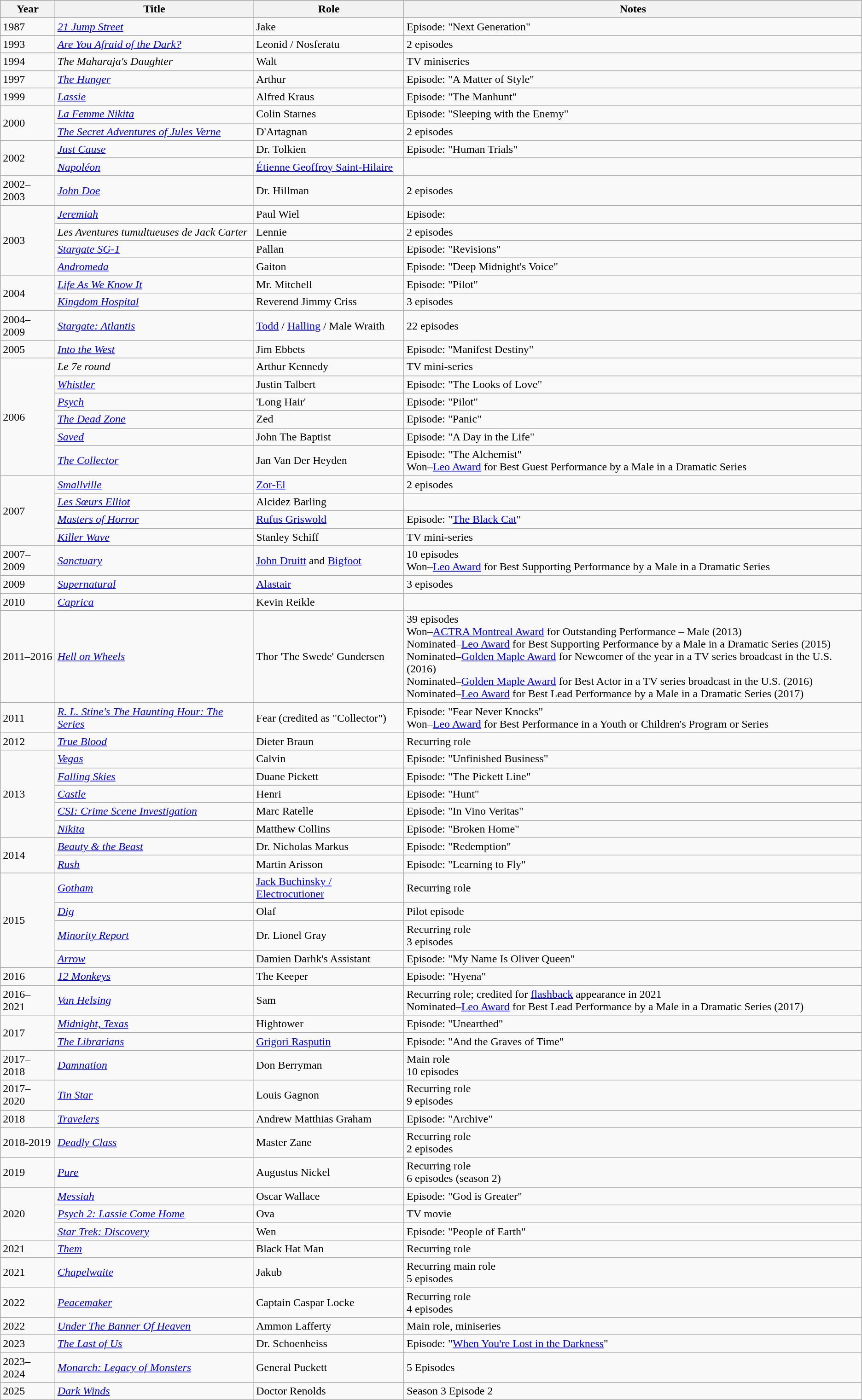<table class="wikitable sortable">
<tr style="background:#b0c4de; text-align:center;">
<th>Year</th>
<th>Title</th>
<th>Role</th>
<th class="unsortable">Notes</th>
</tr>
<tr>
<td>1987</td>
<td><em><a href='#'>21 Jump Street</a></em></td>
<td>Jake</td>
<td>Episode: "Next Generation"</td>
</tr>
<tr>
<td>1993</td>
<td><em><a href='#'>Are You Afraid of the Dark?</a></em></td>
<td>Leonid / Nosferatu</td>
<td>2 episodes</td>
</tr>
<tr>
<td>1994</td>
<td data-sort-value="Maharaja's Daughter, The"><em>The Maharaja's Daughter</em></td>
<td>Walt</td>
<td>TV miniseries</td>
</tr>
<tr>
<td>1997</td>
<td data-sort-value="Hunger, The"><em><a href='#'>The Hunger</a></em></td>
<td>Arthur</td>
<td>Episode: "A Matter of Style"</td>
</tr>
<tr>
<td>1999</td>
<td><em><a href='#'>Lassie</a></em></td>
<td>Alfred Kraus</td>
<td>Episode: "The Manhunt"</td>
</tr>
<tr>
<td rowspan="2">2000</td>
<td><em><a href='#'>La Femme Nikita</a></em></td>
<td>Colin Starnes</td>
<td>Episode: "Sleeping with the Enemy"</td>
</tr>
<tr>
<td data-sort-value="Secret Adventures of Jules Verne, The"><em><a href='#'>The Secret Adventures of Jules Verne</a></em></td>
<td>D'Artagnan</td>
<td>2 episodes</td>
</tr>
<tr>
<td rowspan="2">2002</td>
<td><em><a href='#'>Just Cause</a></em></td>
<td>Dr. Tolkien</td>
<td>Episode: "Human Trials"</td>
</tr>
<tr>
<td><em><a href='#'>Napoléon</a></em></td>
<td><a href='#'>Étienne Geoffroy Saint-Hilaire</a></td>
<td></td>
</tr>
<tr>
<td>2002–2003</td>
<td><em><a href='#'>John Doe</a></em></td>
<td>Dr. Hillman</td>
<td>2 episodes</td>
</tr>
<tr>
<td rowspan="4">2003</td>
<td><em><a href='#'>Jeremiah</a></em></td>
<td>Paul Wiel</td>
<td>Episode:</td>
</tr>
<tr>
<td><em>Les Aventures tumultueuses de Jack Carter</em></td>
<td>Lennie</td>
<td>2 episodes</td>
</tr>
<tr>
<td><em><a href='#'>Stargate SG-1</a></em></td>
<td>Pallan</td>
<td>Episode: "Revisions"</td>
</tr>
<tr>
<td><em><a href='#'>Andromeda</a></em></td>
<td>Gaiton</td>
<td>Episode: "Deep Midnight's Voice"</td>
</tr>
<tr>
<td rowspan="2">2004</td>
<td><em><a href='#'>Life As We Know It</a></em></td>
<td>Mr. Mitchell</td>
<td>Episode: "Pilot"</td>
</tr>
<tr>
<td><em><a href='#'>Kingdom Hospital</a></em></td>
<td>Reverend Jimmy Criss</td>
<td>3 episodes</td>
</tr>
<tr>
<td>2004–2009</td>
<td><em><a href='#'>Stargate: Atlantis</a></em></td>
<td><a href='#'>Todd</a> / <a href='#'>Halling</a> / Male Wraith</td>
<td>22 episodes</td>
</tr>
<tr>
<td>2005</td>
<td><em><a href='#'>Into the West</a></em></td>
<td>Jim Ebbets</td>
<td>Episode: "Manifest Destiny"</td>
</tr>
<tr>
<td rowspan="6">2006</td>
<td><em>Le 7e round</em></td>
<td>Arthur Kennedy</td>
<td>TV mini-series</td>
</tr>
<tr>
<td><em><a href='#'>Whistler</a></em></td>
<td>Justin Talbert</td>
<td>Episode: "The Looks of Love"</td>
</tr>
<tr>
<td><em><a href='#'>Psych</a></em></td>
<td>'Long Hair'</td>
<td>Episode: "Pilot"</td>
</tr>
<tr>
<td data-sort-value="Dead Zone, The"><em><a href='#'>The Dead Zone</a></em></td>
<td>Zed</td>
<td>Episode: "Panic"</td>
</tr>
<tr>
<td><em><a href='#'>Saved</a></em></td>
<td>John The Baptist</td>
<td>Episode: "A Day in the Life"</td>
</tr>
<tr>
<td data-sort-value="Collector, The"><em><a href='#'>The Collector</a></em></td>
<td>Jan Van Der Heyden</td>
<td>Episode: "The Alchemist"<br>Won–<a href='#'>Leo Award</a> for Best Guest Performance by a Male in a Dramatic Series</td>
</tr>
<tr>
<td rowspan="4">2007</td>
<td><em><a href='#'>Smallville</a></em></td>
<td><a href='#'>Zor-El</a></td>
<td>2 episodes</td>
</tr>
<tr>
<td><em><a href='#'>Les Sœurs Elliot</a></em></td>
<td>Alcidez Barling</td>
<td></td>
</tr>
<tr>
<td><em><a href='#'>Masters of Horror</a></em></td>
<td><a href='#'>Rufus Griswold</a></td>
<td>Episode: "<a href='#'>The Black Cat</a>"</td>
</tr>
<tr>
<td><em><a href='#'>Killer Wave</a></em></td>
<td>Stanley Schiff</td>
<td>TV mini-series</td>
</tr>
<tr>
<td>2007–2009</td>
<td><em><a href='#'>Sanctuary</a></em></td>
<td><a href='#'>John Druitt</a> and <a href='#'>Bigfoot</a></td>
<td>10 episodes<br>Won–<a href='#'>Leo Award</a> for Best Supporting Performance by a Male in a Dramatic Series</td>
</tr>
<tr>
<td>2009</td>
<td><em><a href='#'>Supernatural</a></em></td>
<td><a href='#'>Alastair</a></td>
<td>3 episodes</td>
</tr>
<tr>
<td>2010</td>
<td><em><a href='#'>Caprica</a></em></td>
<td>Kevin Reikle</td>
<td></td>
</tr>
<tr>
<td>2011–2016</td>
<td><em><a href='#'>Hell on Wheels</a></em></td>
<td>Thor 'The Swede' Gundersen</td>
<td>39 episodes<br>Won–<a href='#'>ACTRA Montreal Award</a> for Outstanding Performance – Male (2013)<br>Nominated–<a href='#'>Leo Award</a> for Best Supporting Performance by a Male in a Dramatic Series (2015)<br>Nominated–<a href='#'>Golden Maple Award</a> for Newcomer of the year in a TV series broadcast in the U.S. (2016)<br>Nominated–<a href='#'>Golden Maple Award</a> for Best Actor in a TV series broadcast in the U.S. (2016)<br>Nominated–<a href='#'>Leo Award</a> for Best Lead Performance by a Male in a Dramatic Series (2017)</td>
</tr>
<tr>
<td>2011</td>
<td><em><a href='#'>R. L. Stine's The Haunting Hour: The Series</a></em></td>
<td>Fear (credited as "Collector")</td>
<td>Episode: "Fear Never Knocks"<br>Won–<a href='#'>Leo Award</a> for Best Performance in a Youth or Children's Program or Series</td>
</tr>
<tr>
<td>2012</td>
<td><em><a href='#'>True Blood</a></em></td>
<td>Dieter Braun</td>
<td>Recurring role</td>
</tr>
<tr>
<td rowspan="5">2013</td>
<td><em><a href='#'>Vegas</a></em></td>
<td>Calvin</td>
<td>Episode: "Unfinished Business"</td>
</tr>
<tr>
<td><em><a href='#'>Falling Skies</a></em></td>
<td>Duane Pickett</td>
<td>Episode: "The Pickett Line"</td>
</tr>
<tr>
<td><em><a href='#'>Castle</a></em></td>
<td>Henri</td>
<td>Episode: "Hunt"</td>
</tr>
<tr>
<td><em><a href='#'>CSI: Crime Scene Investigation</a></em></td>
<td>Marc Ratelle</td>
<td>Episode: "In Vino Veritas"</td>
</tr>
<tr>
<td><em><a href='#'>Nikita</a></em></td>
<td>Matthew Collins</td>
<td>Episode: "Broken Home"</td>
</tr>
<tr>
<td rowspan="2">2014</td>
<td><em><a href='#'>Beauty & the Beast</a></em></td>
<td>Dr. Nicholas Markus</td>
<td>Episode: "Redemption"</td>
</tr>
<tr>
<td><em><a href='#'>Rush</a></em></td>
<td>Martin Arisson</td>
<td>Episode: "Learning to Fly"</td>
</tr>
<tr>
<td rowspan="4">2015</td>
<td><em><a href='#'>Gotham</a></em></td>
<td><a href='#'>Jack Buchinsky / Electrocutioner</a></td>
<td>Recurring role</td>
</tr>
<tr>
<td><em><a href='#'>Dig</a></em></td>
<td>Olaf</td>
<td>Pilot episode</td>
</tr>
<tr>
<td><em><a href='#'>Minority Report</a></em></td>
<td>Dr. Lionel Gray</td>
<td>Recurring role<br>3 episodes</td>
</tr>
<tr>
<td><em><a href='#'>Arrow</a></em></td>
<td>Damien Darhk's Assistant</td>
<td>Episode: "My Name Is Oliver Queen"</td>
</tr>
<tr>
<td>2016</td>
<td><em><a href='#'>12 Monkeys</a></em></td>
<td>The Keeper</td>
<td>Episode: "Hyena"</td>
</tr>
<tr>
<td>2016–2021</td>
<td><em><a href='#'>Van Helsing</a></em></td>
<td>Sam</td>
<td>Recurring role; credited for <a href='#'>flashback</a> appearance in 2021<br>Nominated–<a href='#'>Leo Award</a> for Best Lead Performance by a Male in a Dramatic Series (2017)</td>
</tr>
<tr>
<td rowspan="2">2017</td>
<td><em><a href='#'>Midnight, Texas</a></em></td>
<td>Hightower</td>
<td>Episode: "Unearthed"</td>
</tr>
<tr>
<td data-sort-value="Librarians, The"><em><a href='#'>The Librarians</a></em></td>
<td><a href='#'>Grigori Rasputin</a></td>
<td>Episode: "And the Graves of Time"</td>
</tr>
<tr>
<td>2017–2018</td>
<td><em><a href='#'>Damnation</a></em></td>
<td>Don Berryman</td>
<td>Main role<br>10 episodes</td>
</tr>
<tr>
<td>2017–2020</td>
<td><em><a href='#'>Tin Star</a></em></td>
<td>Louis Gagnon</td>
<td>Recurring role<br>9 episodes</td>
</tr>
<tr>
<td>2018</td>
<td><em><a href='#'>Travelers</a></em></td>
<td>Andrew Matthias Graham</td>
<td>Episode: "Archive"</td>
</tr>
<tr>
<td>2018-2019</td>
<td><em><a href='#'>Deadly Class</a></em></td>
<td>Master Zane</td>
<td>Recurring role<br>2 episodes</td>
</tr>
<tr>
<td>2019</td>
<td><em><a href='#'>Pure</a></em></td>
<td>Augustus Nickel</td>
<td>Recurring role<br>6 episodes (season 2)</td>
</tr>
<tr>
<td rowspan="3">2020</td>
<td><em><a href='#'>Messiah</a></em></td>
<td>Oscar Wallace</td>
<td>Episode: "God is Greater"</td>
</tr>
<tr>
<td><em><a href='#'>Psych 2: Lassie Come Home</a></em></td>
<td>Ova</td>
<td>TV movie</td>
</tr>
<tr>
<td><em><a href='#'>Star Trek: Discovery</a></em></td>
<td>Wen</td>
<td>Episode: "People of Earth"</td>
</tr>
<tr>
<td>2021</td>
<td><em><a href='#'>Them</a></em></td>
<td>Black Hat Man</td>
<td>Recurring role</td>
</tr>
<tr>
<td>2021</td>
<td><em><a href='#'>Chapelwaite</a></em></td>
<td>Jakub</td>
<td>Recurring main role<br>5 episodes</td>
</tr>
<tr>
<td>2022</td>
<td><em><a href='#'>Peacemaker</a></em></td>
<td>Captain Caspar Locke</td>
<td>Recurring role <br> 4 episodes</td>
</tr>
<tr>
<td>2022</td>
<td><em><a href='#'>Under The Banner Of Heaven</a></em></td>
<td>Ammon Lafferty</td>
<td>Main role, miniseries</td>
</tr>
<tr>
<td>2023</td>
<td data-sort-value="Last of Us, The"><em><a href='#'>The Last of Us</a></em></td>
<td>Dr. Schoenheiss</td>
<td>Episode: "<a href='#'>When You're Lost in the Darkness</a>"</td>
</tr>
<tr>
<td>2023–2024</td>
<td><em><a href='#'>Monarch: Legacy of Monsters</a></em></td>
<td>General Puckett</td>
<td>5 Episodes</td>
</tr>
<tr>
<td>2025</td>
<td><em><a href='#'>Dark Winds</a></em></td>
<td>Doctor Renolds</td>
<td>Season 3 Episode 2</td>
</tr>
</table>
